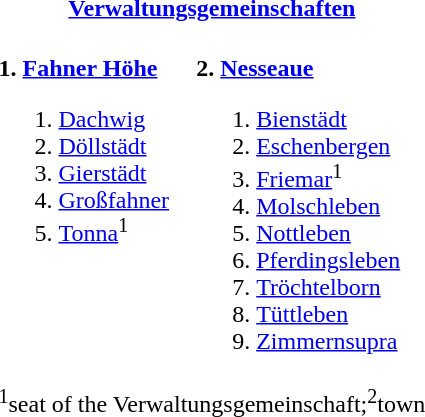<table>
<tr>
<th colspan=2><a href='#'>Verwaltungsgemeinschaften</a></th>
</tr>
<tr valign=top>
<td><br><strong>1. <a href='#'>Fahner Höhe</a></strong><ol><li><a href='#'>Dachwig</a></li><li><a href='#'>Döllstädt</a></li><li><a href='#'>Gierstädt</a></li><li><a href='#'>Großfahner</a></li><li><a href='#'>Tonna</a><sup>1</sup></li></ol></td>
<td><br><strong>2. <a href='#'>Nesseaue</a></strong><ol><li><a href='#'>Bienstädt</a></li><li><a href='#'>Eschenbergen</a></li><li><a href='#'>Friemar</a><sup>1</sup></li><li><a href='#'>Molschleben</a></li><li><a href='#'>Nottleben</a></li><li><a href='#'>Pferdingsleben</a></li><li><a href='#'>Tröchtelborn</a></li><li><a href='#'>Tüttleben</a></li><li><a href='#'>Zimmernsupra</a></li></ol></td>
</tr>
<tr>
<td colspan=2 align=center><sup>1</sup>seat of the Verwaltungsgemeinschaft;<sup>2</sup>town</td>
</tr>
</table>
